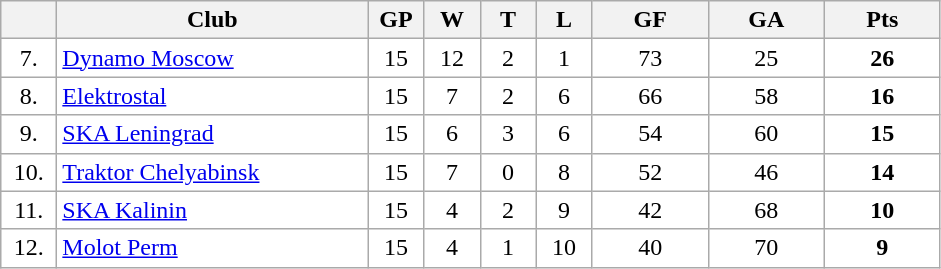<table class="wikitable">
<tr>
<th width="30"></th>
<th width="200">Club</th>
<th width="30">GP</th>
<th width="30">W</th>
<th width="30">T</th>
<th width="30">L</th>
<th width="70">GF</th>
<th width="70">GA</th>
<th width="70">Pts</th>
</tr>
<tr bgcolor="#FFFFFF" align="center">
<td>7.</td>
<td align="left"><a href='#'>Dynamo Moscow</a></td>
<td>15</td>
<td>12</td>
<td>2</td>
<td>1</td>
<td>73</td>
<td>25</td>
<td><strong>26</strong></td>
</tr>
<tr bgcolor="#FFFFFF" align="center">
<td>8.</td>
<td align="left"><a href='#'>Elektrostal</a></td>
<td>15</td>
<td>7</td>
<td>2</td>
<td>6</td>
<td>66</td>
<td>58</td>
<td><strong>16</strong></td>
</tr>
<tr bgcolor="#FFFFFF" align="center">
<td>9.</td>
<td align="left"><a href='#'>SKA Leningrad</a></td>
<td>15</td>
<td>6</td>
<td>3</td>
<td>6</td>
<td>54</td>
<td>60</td>
<td><strong>15</strong></td>
</tr>
<tr bgcolor="#FFFFFF" align="center">
<td>10.</td>
<td align="left"><a href='#'>Traktor Chelyabinsk</a></td>
<td>15</td>
<td>7</td>
<td>0</td>
<td>8</td>
<td>52</td>
<td>46</td>
<td><strong>14</strong></td>
</tr>
<tr bgcolor="#FFFFFF" align="center">
<td>11.</td>
<td align="left"><a href='#'>SKA Kalinin</a></td>
<td>15</td>
<td>4</td>
<td>2</td>
<td>9</td>
<td>42</td>
<td>68</td>
<td><strong>10</strong></td>
</tr>
<tr bgcolor="#FFFFFF" align="center">
<td>12.</td>
<td align="left"><a href='#'>Molot Perm</a></td>
<td>15</td>
<td>4</td>
<td>1</td>
<td>10</td>
<td>40</td>
<td>70</td>
<td><strong>9</strong></td>
</tr>
</table>
